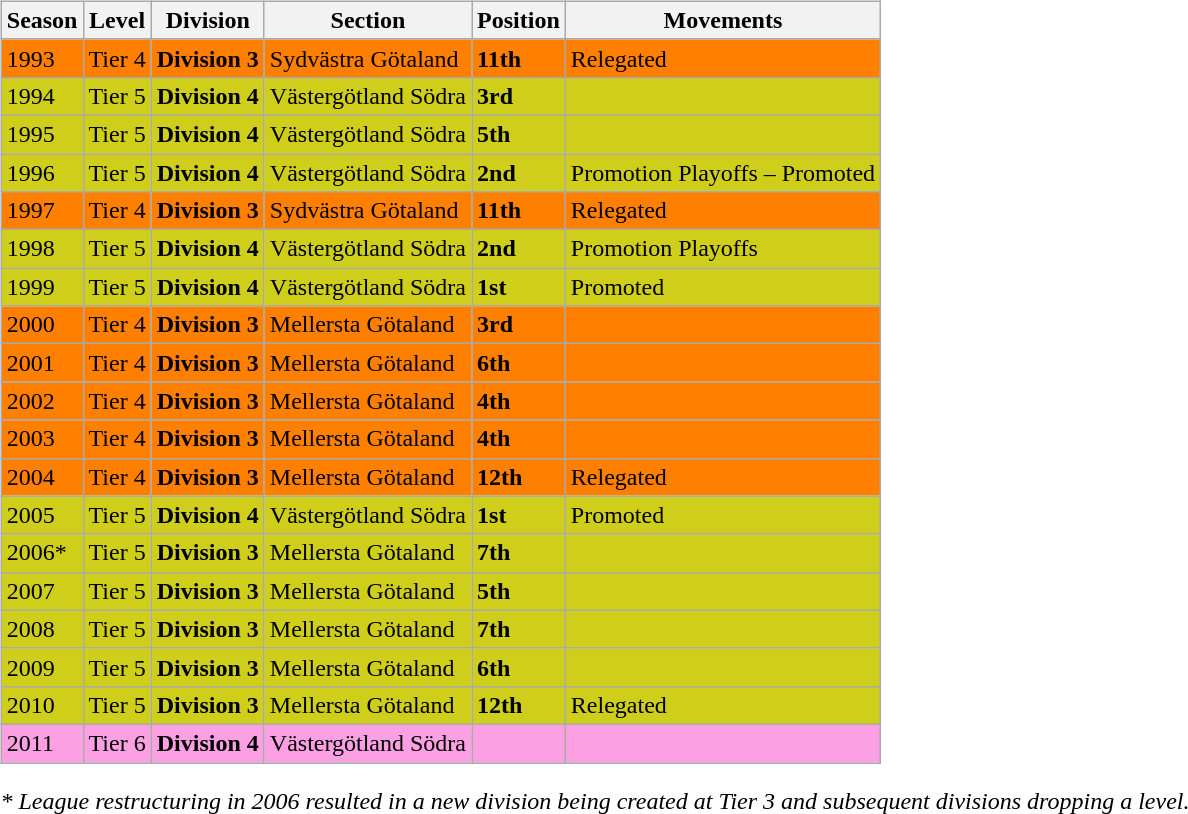<table>
<tr>
<td valign="top" width=0%><br><table class="wikitable">
<tr style="background:#f0f6fa;">
<th><strong>Season</strong></th>
<th><strong>Level</strong></th>
<th><strong>Division</strong></th>
<th><strong>Section</strong></th>
<th><strong>Position</strong></th>
<th><strong>Movements</strong></th>
</tr>
<tr>
<td style="background:#FF7F00;">1993</td>
<td style="background:#FF7F00;">Tier 4</td>
<td style="background:#FF7F00;"><strong>Division 3</strong></td>
<td style="background:#FF7F00;">Sydvästra Götaland</td>
<td style="background:#FF7F00;"><strong>11th</strong></td>
<td style="background:#FF7F00;">Relegated</td>
</tr>
<tr>
<td style="background:#CECE1B;">1994</td>
<td style="background:#CECE1B;">Tier 5</td>
<td style="background:#CECE1B;"><strong>Division 4</strong></td>
<td style="background:#CECE1B;">Västergötland Södra</td>
<td style="background:#CECE1B;"><strong>3rd</strong></td>
<td style="background:#CECE1B;"></td>
</tr>
<tr>
<td style="background:#CECE1B;">1995</td>
<td style="background:#CECE1B;">Tier 5</td>
<td style="background:#CECE1B;"><strong>Division 4</strong></td>
<td style="background:#CECE1B;">Västergötland Södra</td>
<td style="background:#CECE1B;"><strong>5th</strong></td>
<td style="background:#CECE1B;"></td>
</tr>
<tr>
<td style="background:#CECE1B;">1996</td>
<td style="background:#CECE1B;">Tier 5</td>
<td style="background:#CECE1B;"><strong>Division 4</strong></td>
<td style="background:#CECE1B;">Västergötland Södra</td>
<td style="background:#CECE1B;"><strong>2nd</strong></td>
<td style="background:#CECE1B;">Promotion Playoffs – Promoted</td>
</tr>
<tr>
<td style="background:#FF7F00;">1997</td>
<td style="background:#FF7F00;">Tier 4</td>
<td style="background:#FF7F00;"><strong>Division 3</strong></td>
<td style="background:#FF7F00;">Sydvästra Götaland</td>
<td style="background:#FF7F00;"><strong>11th</strong></td>
<td style="background:#FF7F00;">Relegated</td>
</tr>
<tr>
<td style="background:#CECE1B;">1998</td>
<td style="background:#CECE1B;">Tier 5</td>
<td style="background:#CECE1B;"><strong>Division 4</strong></td>
<td style="background:#CECE1B;">Västergötland Södra</td>
<td style="background:#CECE1B;"><strong>2nd</strong></td>
<td style="background:#CECE1B;">Promotion Playoffs</td>
</tr>
<tr>
<td style="background:#CECE1B;">1999</td>
<td style="background:#CECE1B;">Tier 5</td>
<td style="background:#CECE1B;"><strong>Division 4</strong></td>
<td style="background:#CECE1B;">Västergötland Södra</td>
<td style="background:#CECE1B;"><strong>1st</strong></td>
<td style="background:#CECE1B;">Promoted</td>
</tr>
<tr>
<td style="background:#FF7F00;">2000</td>
<td style="background:#FF7F00;">Tier 4</td>
<td style="background:#FF7F00;"><strong>Division 3</strong></td>
<td style="background:#FF7F00;">Mellersta Götaland</td>
<td style="background:#FF7F00;"><strong>3rd</strong></td>
<td style="background:#FF7F00;"></td>
</tr>
<tr>
<td style="background:#FF7F00;">2001</td>
<td style="background:#FF7F00;">Tier 4</td>
<td style="background:#FF7F00;"><strong>Division 3</strong></td>
<td style="background:#FF7F00;">Mellersta Götaland</td>
<td style="background:#FF7F00;"><strong>6th</strong></td>
<td style="background:#FF7F00;"></td>
</tr>
<tr>
<td style="background:#FF7F00;">2002</td>
<td style="background:#FF7F00;">Tier 4</td>
<td style="background:#FF7F00;"><strong>Division 3</strong></td>
<td style="background:#FF7F00;">Mellersta Götaland</td>
<td style="background:#FF7F00;"><strong>4th</strong></td>
<td style="background:#FF7F00;"></td>
</tr>
<tr>
<td style="background:#FF7F00;">2003</td>
<td style="background:#FF7F00;">Tier 4</td>
<td style="background:#FF7F00;"><strong>Division 3</strong></td>
<td style="background:#FF7F00;">Mellersta Götaland</td>
<td style="background:#FF7F00;"><strong>4th</strong></td>
<td style="background:#FF7F00;"></td>
</tr>
<tr>
<td style="background:#FF7F00;">2004</td>
<td style="background:#FF7F00;">Tier 4</td>
<td style="background:#FF7F00;"><strong>Division 3</strong></td>
<td style="background:#FF7F00;">Mellersta Götaland</td>
<td style="background:#FF7F00;"><strong>12th</strong></td>
<td style="background:#FF7F00;">Relegated</td>
</tr>
<tr>
<td style="background:#CECE1B;">2005</td>
<td style="background:#CECE1B;">Tier 5</td>
<td style="background:#CECE1B;"><strong>Division 4</strong></td>
<td style="background:#CECE1B;">Västergötland Södra</td>
<td style="background:#CECE1B;"><strong>1st</strong></td>
<td style="background:#CECE1B;">Promoted</td>
</tr>
<tr>
<td style="background:#CECE1B;">2006*</td>
<td style="background:#CECE1B;">Tier 5</td>
<td style="background:#CECE1B;"><strong>Division 3</strong></td>
<td style="background:#CECE1B;">Mellersta Götaland</td>
<td style="background:#CECE1B;"><strong>7th</strong></td>
<td style="background:#CECE1B;"></td>
</tr>
<tr>
<td style="background:#CECE1B;">2007</td>
<td style="background:#CECE1B;">Tier 5</td>
<td style="background:#CECE1B;"><strong>Division 3</strong></td>
<td style="background:#CECE1B;">Mellersta Götaland</td>
<td style="background:#CECE1B;"><strong>5th</strong></td>
<td style="background:#CECE1B;"></td>
</tr>
<tr>
<td style="background:#CECE1B;">2008</td>
<td style="background:#CECE1B;">Tier 5</td>
<td style="background:#CECE1B;"><strong>Division 3</strong></td>
<td style="background:#CECE1B;">Mellersta Götaland</td>
<td style="background:#CECE1B;"><strong>7th</strong></td>
<td style="background:#CECE1B;"></td>
</tr>
<tr>
<td style="background:#CECE1B;">2009</td>
<td style="background:#CECE1B;">Tier 5</td>
<td style="background:#CECE1B;"><strong>Division 3</strong></td>
<td style="background:#CECE1B;">Mellersta Götaland</td>
<td style="background:#CECE1B;"><strong>6th</strong></td>
<td style="background:#CECE1B;"></td>
</tr>
<tr>
<td style="background:#CECE1B;">2010</td>
<td style="background:#CECE1B;">Tier 5</td>
<td style="background:#CECE1B;"><strong>Division 3</strong></td>
<td style="background:#CECE1B;">Mellersta Götaland</td>
<td style="background:#CECE1B;"><strong>12th</strong></td>
<td style="background:#CECE1B;">Relegated</td>
</tr>
<tr>
<td style="background:#FBA0E3;">2011</td>
<td style="background:#FBA0E3;">Tier 6</td>
<td style="background:#FBA0E3;"><strong>Division 4</strong></td>
<td style="background:#FBA0E3;">Västergötland Södra</td>
<td style="background:#FBA0E3;"></td>
<td style="background:#FBA0E3;"></td>
</tr>
</table>
<em>* League restructuring in 2006 resulted in a new division being created at Tier 3 and subsequent divisions dropping a level.</em>

</td>
</tr>
</table>
